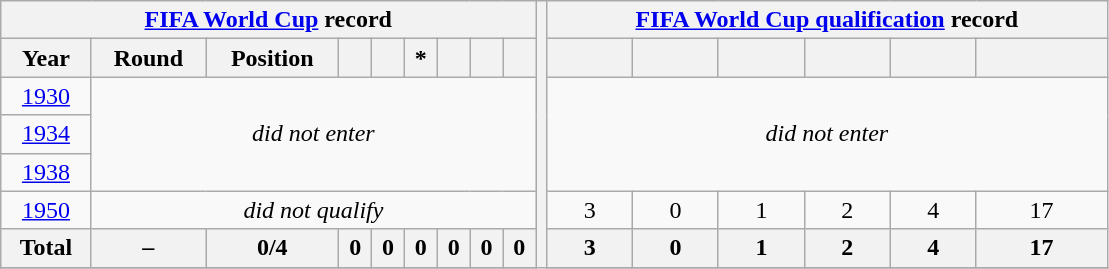<table class="wikitable" style="text-align: center;">
<tr>
<th colspan=9><a href='#'>FIFA World Cup</a> record</th>
<th style="width:1%" rowspan=26></th>
<th colspan=8><a href='#'>FIFA World Cup qualification</a> record</th>
</tr>
<tr>
<th>Year</th>
<th>Round</th>
<th>Position</th>
<th></th>
<th></th>
<th>*</th>
<th></th>
<th></th>
<th></th>
<th></th>
<th></th>
<th></th>
<th></th>
<th></th>
<th></th>
</tr>
<tr>
<td> <a href='#'>1930</a></td>
<td rowspan=3 colspan=8><em>did not enter</em></td>
<td rowspan=3 colspan=6><em>did not enter</em></td>
</tr>
<tr>
<td> <a href='#'>1934</a></td>
</tr>
<tr>
<td> <a href='#'>1938</a></td>
</tr>
<tr>
<td> <a href='#'>1950</a></td>
<td colspan=8><em>did not qualify</em></td>
<td>3</td>
<td>0</td>
<td>1</td>
<td>2</td>
<td>4</td>
<td>17</td>
</tr>
<tr>
<th>Total</th>
<th>–</th>
<th>0/4</th>
<th>0</th>
<th>0</th>
<th>0</th>
<th>0</th>
<th>0</th>
<th>0</th>
<th>3</th>
<th>0</th>
<th>1</th>
<th>2</th>
<th>4</th>
<th>17</th>
</tr>
<tr>
</tr>
</table>
